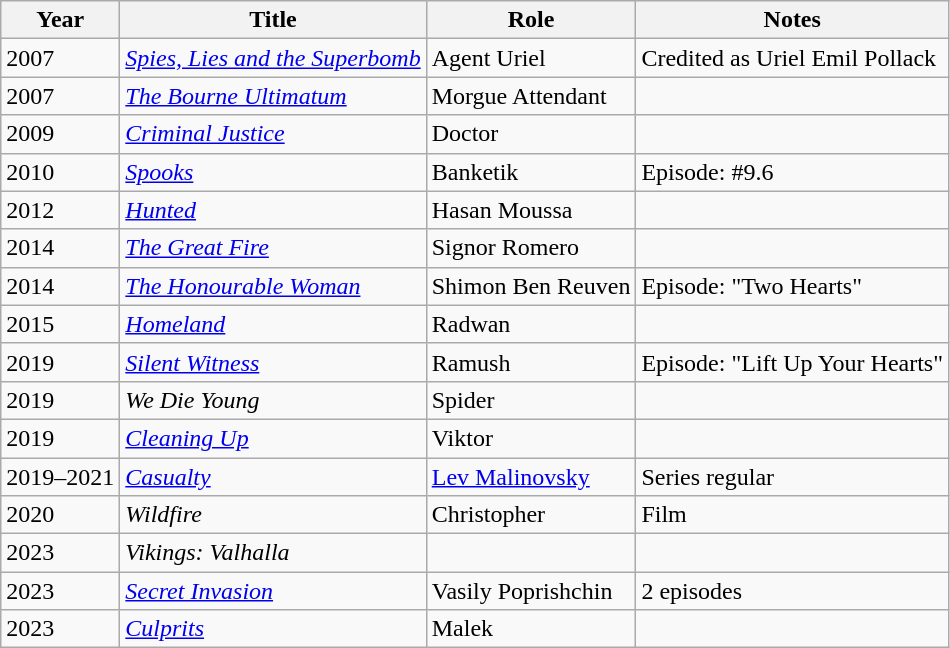<table class="wikitable sortable">
<tr>
<th>Year</th>
<th>Title</th>
<th>Role</th>
<th class="unsortable">Notes</th>
</tr>
<tr>
<td>2007</td>
<td><em><a href='#'>Spies, Lies and the Superbomb</a></em></td>
<td>Agent Uriel</td>
<td>Credited as Uriel Emil Pollack</td>
</tr>
<tr>
<td>2007</td>
<td><em><a href='#'> The Bourne Ultimatum</a></em></td>
<td>Morgue Attendant</td>
<td></td>
</tr>
<tr>
<td>2009</td>
<td><em><a href='#'>Criminal Justice</a></em></td>
<td>Doctor</td>
<td></td>
</tr>
<tr>
<td>2010</td>
<td><em><a href='#'>Spooks</a></em></td>
<td>Banketik</td>
<td>Episode: #9.6</td>
</tr>
<tr>
<td>2012</td>
<td><em><a href='#'>Hunted</a></em></td>
<td>Hasan Moussa</td>
<td></td>
</tr>
<tr>
<td>2014</td>
<td><em><a href='#'>The Great Fire</a></em></td>
<td>Signor Romero</td>
<td></td>
</tr>
<tr>
<td>2014</td>
<td><em><a href='#'>The Honourable Woman</a></em></td>
<td>Shimon Ben Reuven</td>
<td>Episode: "Two Hearts"</td>
</tr>
<tr>
<td>2015</td>
<td><em><a href='#'>Homeland</a></em></td>
<td>Radwan</td>
<td></td>
</tr>
<tr>
<td>2019</td>
<td><em><a href='#'>Silent Witness</a></em></td>
<td>Ramush</td>
<td>Episode: "Lift Up Your Hearts"</td>
</tr>
<tr>
<td>2019</td>
<td><em>We Die Young</em></td>
<td>Spider</td>
<td></td>
</tr>
<tr>
<td>2019</td>
<td><em><a href='#'>Cleaning Up</a></em></td>
<td>Viktor</td>
<td></td>
</tr>
<tr>
<td>2019–2021</td>
<td><em><a href='#'>Casualty</a></em></td>
<td><a href='#'>Lev Malinovsky</a></td>
<td>Series regular</td>
</tr>
<tr>
<td>2020</td>
<td><em>Wildfire</em></td>
<td>Christopher</td>
<td>Film</td>
</tr>
<tr>
<td>2023</td>
<td><em>Vikings: Valhalla</em></td>
<td></td>
<td></td>
</tr>
<tr>
<td>2023</td>
<td><em><a href='#'>Secret Invasion</a></em></td>
<td>Vasily Poprishchin</td>
<td>2 episodes</td>
</tr>
<tr>
<td>2023</td>
<td><em><a href='#'>Culprits</a></em></td>
<td>Malek</td>
</tr>
</table>
